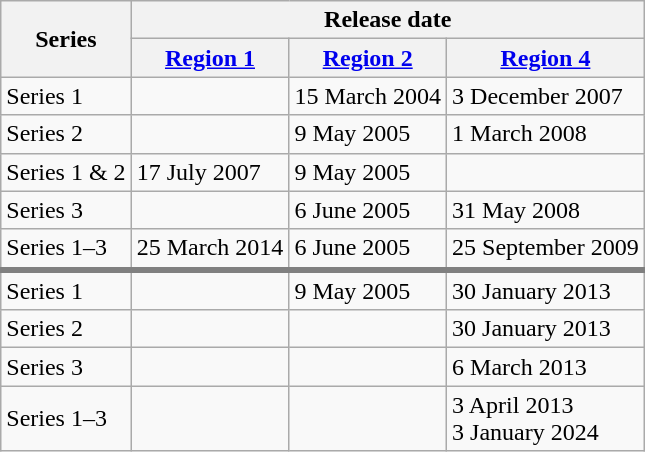<table class="wikitable">
<tr>
<th rowspan="2">Series</th>
<th colspan="3">Release date</th>
</tr>
<tr>
<th><a href='#'>Region 1</a></th>
<th><a href='#'>Region 2</a></th>
<th><a href='#'>Region 4</a></th>
</tr>
<tr>
<td>Series 1</td>
<td></td>
<td>15 March 2004</td>
<td>3 December 2007</td>
</tr>
<tr>
<td>Series 2</td>
<td></td>
<td>9 May 2005</td>
<td>1 March 2008</td>
</tr>
<tr>
<td>Series 1 & 2</td>
<td>17 July 2007</td>
<td>9 May 2005</td>
<td></td>
</tr>
<tr>
<td>Series 3</td>
<td></td>
<td>6 June 2005</td>
<td>31 May 2008</td>
</tr>
<tr>
<td>Series 1–3</td>
<td>25 March 2014</td>
<td>6 June 2005</td>
<td>25 September 2009</td>
</tr>
<tr style="border-top:4px solid gray;">
<td>Series 1 </td>
<td></td>
<td>9 May 2005</td>
<td>30 January 2013</td>
</tr>
<tr>
<td>Series 2 </td>
<td></td>
<td></td>
<td>30 January 2013</td>
</tr>
<tr>
<td>Series 3 </td>
<td></td>
<td></td>
<td>6 March 2013</td>
</tr>
<tr>
<td>Series 1–3 </td>
<td></td>
<td></td>
<td>3 April 2013<br>3 January 2024</td>
</tr>
</table>
